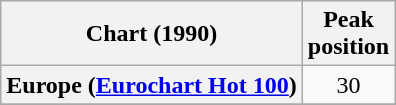<table class="wikitable sortable plainrowheaders" style="text-align:center">
<tr>
<th scope="col">Chart (1990)</th>
<th scope="col">Peak<br>position</th>
</tr>
<tr>
<th scope="row">Europe (<a href='#'>Eurochart Hot 100</a>)</th>
<td>30</td>
</tr>
<tr>
</tr>
<tr>
</tr>
<tr>
</tr>
<tr>
</tr>
</table>
